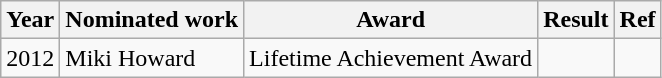<table class="wikitable">
<tr>
<th>Year</th>
<th>Nominated work</th>
<th>Award</th>
<th>Result</th>
<th>Ref</th>
</tr>
<tr>
<td>2012</td>
<td>Miki Howard</td>
<td>Lifetime Achievement Award</td>
<td></td>
<td></td>
</tr>
</table>
